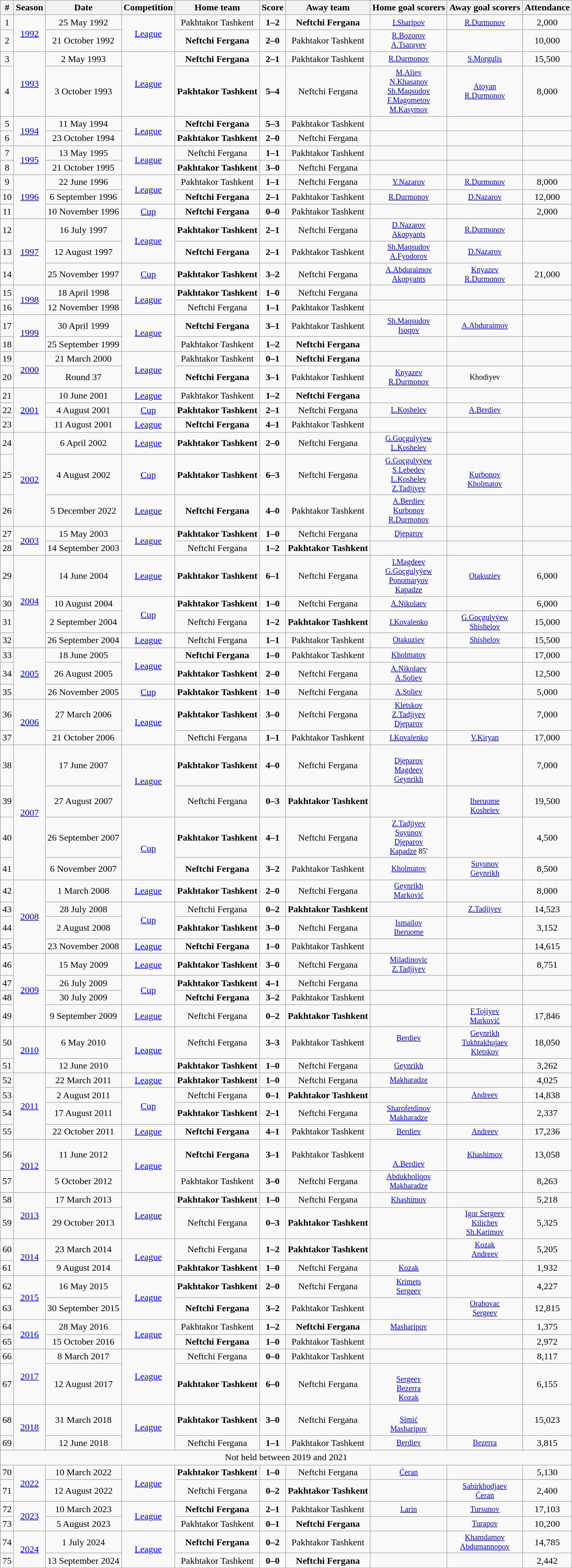<table class="wikitable" style="text-align: center">
<tr>
<th width="2">#</th>
<th width="2">Season</th>
<th>Date</th>
<th width="2">Competition</th>
<th>Home team</th>
<th width="3">Score</th>
<th>Away team</th>
<th>Home goal scorers</th>
<th>Away goal scorers</th>
<th>Attendance</th>
</tr>
<tr>
<td>1</td>
<td rowspan="2"><a href='#'>1992</a></td>
<td>25 May 1992</td>
<td rowspan="2"><a href='#'>League</a></td>
<td>Pakhtakor Tashkent</td>
<td><strong>1–2</strong></td>
<td><strong>Neftchi Fergana</strong></td>
<td style="font-size:smaller"><a href='#'>I.Sharipov</a> </td>
<td style="font-size:smaller"><a href='#'>R.Durmonov</a>  <br>  </td>
<td>2,000</td>
</tr>
<tr>
<td>2</td>
<td>21 October 1992</td>
<td><strong>Neftchi Fergana</strong></td>
<td><strong>2–0</strong></td>
<td>Pakhtakor Tashkent</td>
<td style="font-size:smaller"><a href='#'>R.Bozorov</a>  <br> <a href='#'>A.Tsarayev</a> </td>
<td style="font-size:smaller"></td>
<td>10,000</td>
</tr>
<tr>
<td>3</td>
<td rowspan="2"><a href='#'>1993</a></td>
<td>2 May 1993</td>
<td rowspan="2"><a href='#'>League</a></td>
<td><strong>Neftchi Fergana</strong></td>
<td><strong>2–1</strong></td>
<td>Pakhtakor Tashkent</td>
<td style="font-size:smaller"><a href='#'>R.Durmonov</a> </td>
<td style="font-size:smaller"><a href='#'>S.Morgulis</a> </td>
<td>15,500</td>
</tr>
<tr>
<td>4</td>
<td>3 October 1993</td>
<td><strong>Pakhtakor Tashkent</strong></td>
<td><strong>5–4</strong></td>
<td>Neftchi Fergana</td>
<td style="font-size:smaller"><a href='#'>M.Aliev</a>  <br> <a href='#'>N.Khasanov</a>  <br> <a href='#'>Sh.Maqsudov</a>  <br> <a href='#'>F.Magometov</a>  <br> <a href='#'>M.Kasymov</a> </td>
<td style="font-size:smaller"><a href='#'>Atoyan</a>  <br> <a href='#'>R.Durmonov</a>  <br>  </td>
<td>8,000</td>
</tr>
<tr>
<td>5</td>
<td rowspan="2"><a href='#'>1994</a></td>
<td>11 May 1994</td>
<td rowspan="2"><a href='#'>League</a></td>
<td><strong>Neftchi Fergana</strong></td>
<td><strong>5–3</strong></td>
<td>Pakhtakor Tashkent</td>
<td style="font-size:smaller"></td>
<td style="font-size:smaller"></td>
<td></td>
</tr>
<tr>
<td>6</td>
<td>23 October 1994</td>
<td><strong>Pakhtakor Tashkent</strong></td>
<td><strong>2–0</strong></td>
<td>Neftchi Fergana</td>
<td style="font-size:smaller"></td>
<td style="font-size:smaller"></td>
<td></td>
</tr>
<tr>
<td>7</td>
<td rowspan="2"><a href='#'>1995</a></td>
<td>13 May 1995</td>
<td rowspan="2"><a href='#'>League</a></td>
<td>Neftchi Fergana</td>
<td><strong>1–1</strong></td>
<td>Pakhtakor Tashkent</td>
<td style="font-size:smaller"></td>
<td style="font-size:smaller"></td>
<td></td>
</tr>
<tr>
<td>8</td>
<td>21 October 1995</td>
<td><strong>Pakhtakor Tashkent</strong></td>
<td><strong>3–0</strong></td>
<td>Neftchi Fergana</td>
<td style="font-size:smaller"></td>
<td style="font-size:smaller"></td>
<td></td>
</tr>
<tr>
<td>9</td>
<td rowspan="3"><a href='#'>1996</a></td>
<td>22 June 1996</td>
<td rowspan="2"><a href='#'>League</a></td>
<td>Pakhtakor Tashkent</td>
<td><strong>1–1</strong></td>
<td>Neftchi Fergana</td>
<td style="font-size:smaller"><a href='#'>Y.Nazarov</a> </td>
<td style="font-size:smaller"><a href='#'>R.Durmonov</a> </td>
<td>8,000</td>
</tr>
<tr>
<td>10</td>
<td>6 September 1996</td>
<td><strong>Neftchi Fergana</strong></td>
<td><strong>2–1</strong></td>
<td>Pakhtakor Tashkent</td>
<td style="font-size:smaller"><a href='#'>R.Durmonov</a> </td>
<td style="font-size:smaller"><a href='#'>D.Nazarov</a> </td>
<td>12,000</td>
</tr>
<tr>
<td>11</td>
<td>10 November 1996</td>
<td><a href='#'>Cup</a></td>
<td><strong>Neftchi Fergana</strong></td>
<td><strong>0–0</strong> <br> </td>
<td>Pakhtakor Tashkent</td>
<td style="font-size:smaller"></td>
<td style="font-size:smaller"></td>
<td>2,000</td>
</tr>
<tr>
<td>12</td>
<td rowspan="3"><a href='#'>1997</a></td>
<td>16 July 1997</td>
<td rowspan="2"><a href='#'>League</a></td>
<td><strong>Pakhtakor Tashkent</strong></td>
<td><strong>2–1</strong></td>
<td>Neftchi Fergana</td>
<td style="font-size:smaller"><a href='#'>D.Nazarov</a>  <br> <a href='#'>Akopyants</a> </td>
<td style="font-size:smaller"><a href='#'>R.Durmonov</a> </td>
<td></td>
</tr>
<tr>
<td>13</td>
<td>12 August 1997</td>
<td><strong>Neftchi Fergana</strong></td>
<td><strong>2–1</strong></td>
<td>Pakhtakor Tashkent</td>
<td style="font-size:smaller"><a href='#'>Sh.Maqsudov</a>  <br> <a href='#'>A.Fyodorov</a> </td>
<td style="font-size:smaller"><a href='#'>D.Nazarov</a> </td>
<td></td>
</tr>
<tr>
<td>14</td>
<td>25 November 1997</td>
<td><a href='#'>Cup</a></td>
<td><strong>Pakhtakor Tashkent</strong></td>
<td><strong>3–2</strong> <br> </td>
<td>Neftchi Fergana</td>
<td style="font-size:smaller"><a href='#'>A.Abduraimov</a>  <br> <a href='#'>Akopyants</a> </td>
<td style="font-size:smaller"><a href='#'>Knyazev</a>  <br> <a href='#'>R.Durmonov</a> </td>
<td>21,000</td>
</tr>
<tr>
<td>15</td>
<td rowspan="2"><a href='#'>1998</a></td>
<td>18 April 1998</td>
<td rowspan="2"><a href='#'>League</a></td>
<td><strong>Pakhtakor Tashkent</strong></td>
<td><strong>1–0</strong></td>
<td>Neftchi Fergana</td>
<td style="font-size:smaller"></td>
<td style="font-size:smaller"></td>
<td></td>
</tr>
<tr>
<td>16</td>
<td>12 November 1998</td>
<td>Neftchi Fergana</td>
<td><strong>1–1</strong></td>
<td>Pakhtakor Tashkent</td>
<td style="font-size:smaller"></td>
<td style="font-size:smaller"></td>
<td></td>
</tr>
<tr>
<td>17</td>
<td rowspan="2"><a href='#'>1999</a></td>
<td>30 April 1999</td>
<td rowspan="2"><a href='#'>League</a></td>
<td><strong>Neftchi Fergana</strong></td>
<td><strong>3–1</strong></td>
<td>Pakhtakor Tashkent</td>
<td style="font-size:smaller"><a href='#'>Sh.Maqsudov</a>  <br> <a href='#'>Isoqov</a> </td>
<td style="font-size:smaller"><a href='#'>A.Abduraimov</a> </td>
<td></td>
</tr>
<tr>
<td>18</td>
<td>25 September 1999</td>
<td>Pakhtakor Tashkent</td>
<td><strong>1–2</strong></td>
<td><strong>Neftchi Fergana</strong></td>
<td style="font-size:smaller"></td>
<td style="font-size:smaller"></td>
<td></td>
</tr>
<tr>
<td>19</td>
<td rowspan="2"><a href='#'>2000</a></td>
<td>21 March 2000</td>
<td rowspan="2"><a href='#'>League</a></td>
<td>Pakhtakor Tashkent</td>
<td><strong>0–1</strong></td>
<td><strong>Neftchi Fergana</strong></td>
<td style="font-size:smaller"></td>
<td style="font-size:smaller"> </td>
<td></td>
</tr>
<tr>
<td>20</td>
<td>Round 37</td>
<td><strong>Neftchi Fergana</strong></td>
<td><strong>3–1</strong></td>
<td>Pakhtakor Tashkent</td>
<td style="font-size:smaller"><a href='#'>Knyazev</a>  <br> <a href='#'>R.Durmonov</a> </td>
<td style="font-size:smaller">Khodiyev </td>
<td></td>
</tr>
<tr>
<td>21</td>
<td rowspan="3"><a href='#'>2001</a></td>
<td>10 June 2001</td>
<td><a href='#'>League</a></td>
<td>Pakhtakor Tashkent</td>
<td><strong>1–2</strong></td>
<td><strong>Neftchi Fergana</strong></td>
<td style="font-size:smaller"></td>
<td style="font-size:smaller"></td>
<td></td>
</tr>
<tr>
<td>22</td>
<td>4 August 2001</td>
<td><a href='#'>Cup</a></td>
<td><strong>Pakhtakor Tashkent</strong></td>
<td><strong>2–1</strong></td>
<td>Neftchi Fergana</td>
<td style="font-size:smaller"><a href='#'>L.Koshelev</a> </td>
<td style="font-size:smaller"><a href='#'>A.Berdiev</a> </td>
<td></td>
</tr>
<tr>
<td>23</td>
<td>11 August 2001</td>
<td><a href='#'>League</a></td>
<td><strong>Neftchi Fergana</strong></td>
<td><strong>4–1</strong></td>
<td>Pakhtakor Tashkent</td>
<td style="font-size:smaller"></td>
<td style="font-size:smaller"></td>
<td></td>
</tr>
<tr>
<td>24</td>
<td rowspan="3"><a href='#'>2002</a></td>
<td>6 April 2002</td>
<td><a href='#'>League</a></td>
<td><strong>Pakhtakor Tashkent</strong></td>
<td><strong>2–0</strong></td>
<td>Neftchi Fergana</td>
<td style="font-size:smaller"><a href='#'>G.Goçgulyýew</a>  <br> <a href='#'>L.Koshelev</a> </td>
<td style="font-size:smaller"></td>
<td></td>
</tr>
<tr>
<td>25</td>
<td>4 August 2002</td>
<td><a href='#'>Cup</a></td>
<td><strong>Pakhtakor Tashkent</strong></td>
<td><strong>6–3</strong> <br> </td>
<td>Neftchi Fergana</td>
<td style="font-size:smaller"><a href='#'>G.Goçgulyýew</a>  <br> <a href='#'>S.Lebedev</a>  <br> <a href='#'>L.Koshelev</a>  <br> <a href='#'>Z.Tadjiyev</a> </td>
<td style="font-size:smaller">  <br> <a href='#'>Kurbonov</a>  <br> <a href='#'>Kholmatov</a> </td>
<td></td>
</tr>
<tr>
<td>26</td>
<td>5 December 2022</td>
<td><a href='#'>League</a></td>
<td><strong>Neftchi Fergana</strong></td>
<td><strong>4–0</strong></td>
<td>Pakhtakor Tashkent</td>
<td style="font-size:smaller"><a href='#'>A.Berdiev</a>  <br> <a href='#'>Kurbonov</a>  <br> <a href='#'>R.Durmonov</a> </td>
<td style="font-size:smaller"></td>
<td></td>
</tr>
<tr>
<td>27</td>
<td rowspan="2"><a href='#'>2003</a></td>
<td>15 May 2003</td>
<td rowspan="2"><a href='#'>League</a></td>
<td><strong>Pakhtakor Tashkent</strong></td>
<td><strong>1–0</strong></td>
<td>Neftchi Fergana</td>
<td style="font-size:smaller"><a href='#'>Djeparov</a> </td>
<td style="font-size:smaller"></td>
<td></td>
</tr>
<tr>
<td>28</td>
<td>14 September 2003</td>
<td>Neftchi Fergana</td>
<td><strong>1–2</strong></td>
<td><strong>Pakhtakor Tashkent</strong></td>
<td style="font-size:smaller"></td>
<td style="font-size:smaller"></td>
<td></td>
</tr>
<tr>
<td>29</td>
<td rowspan="4"><a href='#'>2004</a></td>
<td>14 June 2004</td>
<td><a href='#'>League</a></td>
<td><strong>Pakhtakor Tashkent</strong></td>
<td><strong>6–1</strong></td>
<td>Neftchi Fergana</td>
<td style="font-size:smaller"><a href='#'>I.Magdeev</a>  <br> <a href='#'>G.Goçgulyýew</a>  <br> <a href='#'>Ponomaryov</a>  <br> <a href='#'>Kapadze</a>  <br>  </td>
<td style="font-size:smaller"><a href='#'>Otakuziev</a> </td>
<td>6,000</td>
</tr>
<tr>
<td>30</td>
<td>10 August 2004</td>
<td rowspan="2"><a href='#'>Cup</a></td>
<td><strong>Pakhtakor Tashkent</strong></td>
<td><strong>1–0</strong></td>
<td>Neftchi Fergana</td>
<td style="font-size:smaller"><a href='#'>A.Nikolaev</a> </td>
<td style="font-size:smaller"></td>
<td>6,000</td>
</tr>
<tr>
<td>31</td>
<td>2 September 2004</td>
<td>Neftchi Fergana</td>
<td><strong>1–2</strong></td>
<td><strong>Pakhtakor Tashkent</strong></td>
<td style="font-size:smaller"><a href='#'>I.Kovalenko</a> </td>
<td style="font-size:smaller"><a href='#'>G.Goçgulyýew</a>  <br> <a href='#'>Shishelov</a> </td>
<td>15,000</td>
</tr>
<tr>
<td>32</td>
<td>26 September 2004</td>
<td><a href='#'>League</a></td>
<td>Neftchi Fergana</td>
<td><strong>1–1</strong></td>
<td>Pakhtakor Tashkent</td>
<td style="font-size:smaller"><a href='#'>Otakuziev</a> </td>
<td style="font-size:smaller"><a href='#'>Shishelov</a> </td>
<td>15,500</td>
</tr>
<tr>
<td>33</td>
<td rowspan="3"><a href='#'>2005</a></td>
<td>18 June 2005</td>
<td rowspan="2"><a href='#'>League</a></td>
<td><strong>Neftchi Fergana</strong></td>
<td><strong>1–0</strong></td>
<td>Pakhtakor Tashkent</td>
<td style="font-size:smaller"><a href='#'>Kholmatov</a> </td>
<td style="font-size:smaller"></td>
<td>17,000</td>
</tr>
<tr>
<td>34</td>
<td>26 August 2005</td>
<td><strong>Pakhtakor Tashkent</strong></td>
<td><strong>2–0</strong></td>
<td>Neftchi Fergana</td>
<td style="font-size:smaller"><a href='#'>A.Nikolaev</a>  <br> <a href='#'>A.Soliev</a> </td>
<td style="font-size:smaller"></td>
<td>12,500</td>
</tr>
<tr>
<td>35</td>
<td>26 November 2005</td>
<td><a href='#'>Cup</a></td>
<td><strong>Pakhtakor Tashkent</strong></td>
<td><strong>1–0</strong></td>
<td>Neftchi Fergana</td>
<td style="font-size:smaller"><a href='#'>A.Soliev</a> </td>
<td style="font-size:smaller"></td>
<td>5,000</td>
</tr>
<tr>
<td>36</td>
<td rowspan="2"><a href='#'>2006</a></td>
<td>27 March 2006</td>
<td rowspan="2"><a href='#'>League</a></td>
<td><strong>Pakhtakor Tashkent</strong></td>
<td><strong>3–0</strong></td>
<td>Neftchi Fergana</td>
<td style="font-size:smaller"><a href='#'>Kletskov</a>  <br> <a href='#'>Z.Tadjiyev</a>  <br> <a href='#'>Djeparov</a> </td>
<td style="font-size:smaller"></td>
<td>7,000</td>
</tr>
<tr>
<td>37</td>
<td>21 October 2006</td>
<td>Neftchi Fergana</td>
<td><strong>1–1</strong></td>
<td>Pakhtakor Tashkent</td>
<td style="font-size:smaller"><a href='#'>I.Kovalenko</a> </td>
<td style="font-size:smaller"><a href='#'>V.Kiryan</a> </td>
<td>17,000</td>
</tr>
<tr>
<td>38</td>
<td rowspan="4"><a href='#'>2007</a></td>
<td>17 June 2007</td>
<td rowspan="2"><a href='#'>League</a></td>
<td><strong>Pakhtakor Tashkent</strong></td>
<td><strong>4–0</strong></td>
<td>Neftchi Fergana</td>
<td style="font-size:smaller">  <br> <a href='#'>Djeparov</a>  <br> <a href='#'>Magdeev</a>  <br> <a href='#'>Geynrikh</a> </td>
<td style="font-size:smaller"></td>
<td>7,000</td>
</tr>
<tr>
<td>39</td>
<td>27 August 2007</td>
<td>Neftchi Fergana</td>
<td><strong>0–3</strong></td>
<td><strong>Pakhtakor Tashkent</strong></td>
<td style="font-size:smaller"></td>
<td style="font-size:smaller">  <br> <a href='#'>Iheruome</a>  <br> <a href='#'>Koshelev</a> </td>
<td>19,500</td>
</tr>
<tr>
<td>40</td>
<td>26 September 2007</td>
<td rowspan="2"><a href='#'>Cup</a></td>
<td><strong>Pakhtakor Tashkent</strong></td>
<td><strong>4–1</strong></td>
<td>Neftchi Fergana</td>
<td style="font-size:smaller"><a href='#'>Z.Tadjiyev</a>  <br> <a href='#'>Suyunov</a>  <br> <a href='#'>Djeparov</a>  <br> <a href='#'>Kapadze</a> 85'</td>
<td style="font-size:smaller"> </td>
<td>4,500</td>
</tr>
<tr>
<td>41</td>
<td>6 November 2007</td>
<td><strong>Neftchi Fergana</strong></td>
<td><strong>3–2</strong></td>
<td>Pakhtakor Tashkent</td>
<td style="font-size:smaller"><a href='#'>Kholmatov</a>  <br>  </td>
<td style="font-size:smaller"><a href='#'>Suyunov</a>  <br> <a href='#'>Geynrikh</a> </td>
<td>8,500</td>
</tr>
<tr>
<td>42</td>
<td rowspan="4"><a href='#'>2008</a></td>
<td>1 March 2008</td>
<td><a href='#'>League</a></td>
<td><strong>Pakhtakor Tashkent</strong></td>
<td><strong>2–0</strong></td>
<td>Neftchi Fergana</td>
<td style="font-size:smaller"><a href='#'>Geynrikh</a>  <br> <a href='#'>Marković</a> </td>
<td style="font-size:smaller"></td>
<td>8,000</td>
</tr>
<tr>
<td>43</td>
<td>28 July 2008</td>
<td rowspan="2"><a href='#'>Cup</a></td>
<td>Neftchi Fergana</td>
<td><strong>0–2</strong></td>
<td><strong>Pakhtakor Tashkent</strong></td>
<td style="font-size:smaller"></td>
<td style="font-size:smaller"><a href='#'>Z.Tadjiyev</a> </td>
<td>14,523</td>
</tr>
<tr>
<td>44</td>
<td>2 August 2008</td>
<td><strong>Pakhtakor Tashkent</strong></td>
<td><strong>3–0</strong></td>
<td>Neftchi Fergana</td>
<td style="font-size:smaller"><a href='#'>Ismailov</a>  <br> <a href='#'>Iheruome</a> </td>
<td style="font-size:smaller"></td>
<td>3,152</td>
</tr>
<tr>
<td>45</td>
<td>23 November 2008</td>
<td><a href='#'>League</a></td>
<td><strong>Neftchi Fergana</strong></td>
<td><strong>1–0</strong></td>
<td>Pakhtakor Tashkent</td>
<td style="font-size:smaller"> </td>
<td style="font-size:smaller"></td>
<td>14,615</td>
</tr>
<tr>
<td>46</td>
<td rowspan="4"><a href='#'>2009</a></td>
<td>15 May 2009</td>
<td><a href='#'>League</a></td>
<td><strong>Pakhtakor Tashkent</strong></td>
<td><strong>3–0</strong></td>
<td>Neftchi Fergana</td>
<td style="font-size:smaller"><a href='#'>Miladinovic</a>  <br> <a href='#'>Z.Tadjiyev</a> </td>
<td style="font-size:smaller"></td>
<td>8,751</td>
</tr>
<tr>
<td>47</td>
<td>26 July 2009</td>
<td rowspan="2"><a href='#'>Cup</a></td>
<td><strong>Pakhtakor Tashkent</strong></td>
<td><strong>4–1</strong></td>
<td>Neftchi Fergana</td>
<td style="font-size:smaller"></td>
<td style="font-size:smaller"></td>
<td></td>
</tr>
<tr>
<td>48</td>
<td>30 July 2009</td>
<td><strong>Neftchi Fergana</strong></td>
<td><strong>3–2</strong></td>
<td>Pakhtakor Tashkent</td>
<td style="font-size:smaller"></td>
<td style="font-size:smaller"></td>
<td></td>
</tr>
<tr>
<td>49</td>
<td>9 September 2009</td>
<td><a href='#'>League</a></td>
<td>Neftchi Fergana</td>
<td><strong>0–2</strong></td>
<td><strong>Pakhtakor Tashkent</strong></td>
<td style="font-size:smaller"></td>
<td style="font-size:smaller"><a href='#'>F.Tojiyev</a>  <br> <a href='#'>Marković</a> </td>
<td>17,846</td>
</tr>
<tr>
<td>50</td>
<td rowspan="2"><a href='#'>2010</a></td>
<td>6 May 2010</td>
<td rowspan="2"><a href='#'>League</a></td>
<td>Neftchi Fergana</td>
<td><strong>3–3</strong></td>
<td>Pakhtakor Tashkent</td>
<td style="font-size:smaller"><a href='#'>Berdiev</a>  <br>   <br>  </td>
<td style="font-size:smaller"><a href='#'>Geynrikh</a>  <br> <a href='#'>Tukhtakhujaev</a>  <br> <a href='#'>Kletskov</a> </td>
<td>18,050</td>
</tr>
<tr>
<td>51</td>
<td>12 June 2010</td>
<td><strong>Pakhtakor Tashkent</strong></td>
<td><strong>1–0</strong></td>
<td>Neftchi Fergana</td>
<td style="font-size:smaller"><a href='#'>Geynrikh</a> </td>
<td style="font-size:smaller"></td>
<td>3,262</td>
</tr>
<tr>
<td>52</td>
<td rowspan="4"><a href='#'>2011</a></td>
<td>22 March 2011</td>
<td><a href='#'>League</a></td>
<td><strong>Pakhtakor Tashkent</strong></td>
<td><strong>1–0</strong></td>
<td>Neftchi Fergana</td>
<td style="font-size:smaller"><a href='#'>Makharadze</a> </td>
<td style="font-size:smaller"></td>
<td>4,025</td>
</tr>
<tr>
<td>53</td>
<td>2 August 2011</td>
<td rowspan="2"><a href='#'>Cup</a></td>
<td>Neftchi Fergana</td>
<td><strong>0–1</strong></td>
<td><strong>Pakhtakor Tashkent</strong></td>
<td style="font-size:smaller"></td>
<td style="font-size:smaller"><a href='#'>Andreev</a> </td>
<td>14,838</td>
</tr>
<tr>
<td>54</td>
<td>17 August 2011</td>
<td><strong>Pakhtakor Tashkent</strong></td>
<td><strong>2–1</strong></td>
<td>Neftchi Fergana</td>
<td style="font-size:smaller"><a href='#'>Sharofetdinov</a>  <br> <a href='#'>Makharadze</a> </td>
<td style="font-size:smaller"> </td>
<td>2,337</td>
</tr>
<tr>
<td>55</td>
<td>22 October 2011</td>
<td><a href='#'>League</a></td>
<td><strong>Neftchi Fergana</strong></td>
<td><strong>4–1</strong></td>
<td>Pakhtakor Tashkent</td>
<td style="font-size:smaller"><a href='#'>Berdiev</a>  <br>  </td>
<td style="font-size:smaller"><a href='#'>Andreev</a> </td>
<td>17,236</td>
</tr>
<tr>
<td>56</td>
<td rowspan="2"><a href='#'>2012</a></td>
<td>11 June 2012</td>
<td rowspan="2"><a href='#'>League</a></td>
<td><strong>Neftchi Fergana</strong></td>
<td><strong>3–1</strong></td>
<td>Pakhtakor Tashkent</td>
<td style="font-size:smaller">  <br>   <br> <a href='#'>A.Berdiev</a> </td>
<td style="font-size:smaller"><a href='#'>Khashimov</a> </td>
<td>13,058</td>
</tr>
<tr>
<td>57</td>
<td>5 October 2012</td>
<td>Pakhtakor Tashkent</td>
<td><strong>3–0</strong></td>
<td>Neftchi Fergana</td>
<td style="font-size:smaller"><a href='#'>Abdukholiqov</a>  <br> <a href='#'>Makharadze</a> </td>
<td style="font-size:smaller"></td>
<td>8,263</td>
</tr>
<tr>
<td>58</td>
<td rowspan="2"><a href='#'>2013</a></td>
<td>17 March 2013</td>
<td rowspan="2"><a href='#'>League</a></td>
<td><strong>Pakhtakor Tashkent</strong></td>
<td><strong>1–0</strong></td>
<td>Neftchi Fergana</td>
<td style="font-size:smaller"><a href='#'>Khashimov</a> </td>
<td style="font-size:smaller"></td>
<td>5,218</td>
</tr>
<tr>
<td>59</td>
<td>29 October 2013</td>
<td>Neftchi Fergana</td>
<td><strong>0–3</strong></td>
<td><strong>Pakhtakor Tashkent</strong></td>
<td style="font-size:smaller"></td>
<td style="font-size:smaller"><a href='#'>Igor Sergeev</a>  <br> <a href='#'>Kilichev</a>  <br> <a href='#'>Sh.Karimov</a> </td>
<td>5,325</td>
</tr>
<tr>
<td>60</td>
<td rowspan="2"><a href='#'>2014</a></td>
<td>23 March 2014</td>
<td rowspan="2"><a href='#'>League</a></td>
<td>Neftchi Fergana</td>
<td><strong>1–2</strong></td>
<td><strong>Pakhtakor Tashkent</strong></td>
<td style="font-size:smaller"> </td>
<td style="font-size:smaller"><a href='#'>Kozak</a>  <br> <a href='#'>Andreev</a> </td>
<td>5,205</td>
</tr>
<tr>
<td>61</td>
<td>9 August 2014</td>
<td><strong>Pakhtakor Tashkent</strong></td>
<td><strong>1–0</strong></td>
<td>Neftchi Fergana</td>
<td style="font-size:smaller"><a href='#'>Kozak</a> </td>
<td style="font-size:smaller"></td>
<td>1,932</td>
</tr>
<tr>
<td>62</td>
<td rowspan="2"><a href='#'>2015</a></td>
<td>16 May 2015</td>
<td rowspan="2"><a href='#'>League</a></td>
<td><strong>Pakhtakor Tashkent</strong></td>
<td><strong>2–0</strong></td>
<td>Neftchi Fergana</td>
<td style="font-size:smaller"><a href='#'>Krimets</a>  <br> <a href='#'>Sergeev</a> </td>
<td style="font-size:smaller"></td>
<td>4,227</td>
</tr>
<tr>
<td>63</td>
<td>30 September 2015</td>
<td><strong>Neftchi Fergana</strong></td>
<td><strong>3–2</strong></td>
<td>Pakhtakor Tashkent</td>
<td style="font-size:smaller">  <br>   <br>  </td>
<td style="font-size:smaller"><a href='#'>Orahovac</a>  <br> <a href='#'>Sergeev</a> </td>
<td>12,815</td>
</tr>
<tr>
<td>64</td>
<td rowspan="2"><a href='#'>2016</a></td>
<td>28 May 2016</td>
<td rowspan="2"><a href='#'>League</a></td>
<td>Pakhtakor Tashkent</td>
<td><strong>1–2</strong></td>
<td><strong>Neftchi Fergana</strong></td>
<td style="font-size:smaller"><a href='#'>Masharipov</a> </td>
<td style="font-size:smaller">  <br>  </td>
<td>1,375</td>
</tr>
<tr>
<td>65</td>
<td>15 October 2016</td>
<td><strong>Neftchi Fergana</strong></td>
<td><strong>1–0</strong></td>
<td>Pakhtakor Tashkent</td>
<td style="font-size:smaller"> </td>
<td style="font-size:smaller"></td>
<td>2,972</td>
</tr>
<tr>
<td>66</td>
<td rowspan="2"><a href='#'>2017</a></td>
<td>8 March 2017</td>
<td rowspan="2"><a href='#'>League</a></td>
<td>Neftchi Fergana</td>
<td><strong>0–0</strong></td>
<td>Pakhtakor Tashkent</td>
<td style="font-size:smaller"></td>
<td style="font-size:smaller"></td>
<td>8,117</td>
</tr>
<tr>
<td>67</td>
<td>12 August 2017</td>
<td><strong>Pakhtakor Tashkent</strong></td>
<td><strong>6–0</strong></td>
<td>Neftchi Fergana</td>
<td style="font-size:smaller">  <br> <a href='#'>Sergeev</a>  <br> <a href='#'>Bezerra</a>  <br> <a href='#'>Kozak</a> </td>
<td style="font-size:smaller"></td>
<td>6,155</td>
</tr>
<tr>
<td>68</td>
<td rowspan="2"><a href='#'>2018</a></td>
<td>31 March 2018</td>
<td rowspan="2"><a href='#'>League</a></td>
<td><strong>Pakhtakor Tashkent</strong></td>
<td><strong>3–0</strong></td>
<td>Neftchi Fergana</td>
<td style="font-size:smaller">  <br> <a href='#'>Simić</a>  <br> <a href='#'>Masharipov</a> </td>
<td style="font-size:smaller"></td>
<td>15,023</td>
</tr>
<tr>
<td>69</td>
<td>12 June 2018</td>
<td>Neftchi Fergana</td>
<td><strong>1–1</strong></td>
<td>Pakhtakor Tashkent</td>
<td style="font-size:smaller"><a href='#'>Berdiev</a> </td>
<td style="font-size:smaller"><a href='#'>Bezerra</a> </td>
<td>3,815</td>
</tr>
<tr>
<td colspan="10">Not held between 2019 and 2021</td>
</tr>
<tr>
<td>70</td>
<td rowspan="2"><a href='#'>2022</a></td>
<td>10 March 2022</td>
<td rowspan="2"><a href='#'>League</a></td>
<td><strong>Pakhtakor Tashkent</strong></td>
<td><strong>1–0</strong></td>
<td>Neftchi Fergana</td>
<td style="font-size:smaller"><a href='#'>Ćeran</a> </td>
<td style="font-size:smaller"></td>
<td>5,130</td>
</tr>
<tr>
<td>71</td>
<td>12 August 2022</td>
<td>Neftchi Fergana</td>
<td><strong>0–2</strong></td>
<td><strong>Pakhtakor Tashkent</strong></td>
<td style="font-size:smaller"></td>
<td style="font-size:smaller"><a href='#'>Sabirkhodjaev</a>  <br> <a href='#'>Ćeran</a> </td>
<td>2,400</td>
</tr>
<tr>
<td>72</td>
<td rowspan="2"><a href='#'>2023</a></td>
<td>10 March 2023</td>
<td rowspan="2"><a href='#'>League</a></td>
<td><strong>Neftchi Fergana</strong></td>
<td><strong>2–1</strong></td>
<td>Pakhtakor Tashkent</td>
<td style="font-size:smaller"><a href='#'>Larin</a>  <br>  </td>
<td style="font-size:smaller"><a href='#'>Tursunov</a> </td>
<td>17,103</td>
</tr>
<tr>
<td>73</td>
<td>5 August 2023</td>
<td>Pakhtakor Tashkent</td>
<td><strong>0–1</strong></td>
<td><strong>Neftchi Fergana</strong></td>
<td style="font-size:smaller"></td>
<td style="font-size:smaller"><a href='#'>Turapov</a> </td>
<td>10,200</td>
</tr>
<tr>
<td>74</td>
<td rowspan="2"><a href='#'>2024</a></td>
<td>1 July 2024</td>
<td rowspan="2"><a href='#'>League</a></td>
<td><strong>Neftchi Fergana</strong></td>
<td><strong>0–2</strong></td>
<td>Pakhtakor Tashkent</td>
<td style="font-size:smaller"></td>
<td style="font-size:smaller"><a href='#'>Khamdamov</a>  <br> <a href='#'>Abdumannopov</a> </td>
<td>14,785</td>
</tr>
<tr>
<td>75</td>
<td>13 September 2024</td>
<td>Pakhtakor Tashkent</td>
<td><strong>0–0</strong></td>
<td><strong>Neftchi Fergana</strong></td>
<td style="font-size:smaller"></td>
<td style="font-size:smaller"></td>
<td>2,442</td>
</tr>
</table>
